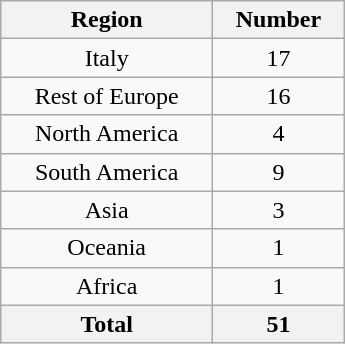<table class="wikitable sortable" style="width:230px; float:right; margin:0 1em;">
<tr>
<th scope="col">Region</th>
<th scope="col">Number</th>
</tr>
<tr>
<td style="text-align:center" scope="row">Italy</td>
<td style="text-align:center">17</td>
</tr>
<tr>
<td style="text-align:center" scope="row" data-sort-value="Europe, Rest of">Rest of Europe</td>
<td style="text-align:center">16</td>
</tr>
<tr>
<td style="text-align:center" scope="row" data-sort-value="America, North">North America</td>
<td style="text-align:center">4</td>
</tr>
<tr>
<td style="text-align:center" scope="row" data-sort-value="America, South">South America</td>
<td style="text-align:center">9</td>
</tr>
<tr>
<td style="text-align:center" scope="row">Asia</td>
<td style="text-align:center">3</td>
</tr>
<tr>
<td style="text-align:center" scope="row">Oceania</td>
<td style="text-align:center">1</td>
</tr>
<tr>
<td style="text-align:center" scope="row">Africa</td>
<td style="text-align:center">1</td>
</tr>
<tr>
<th scope="row">Total</th>
<th>51</th>
</tr>
</table>
